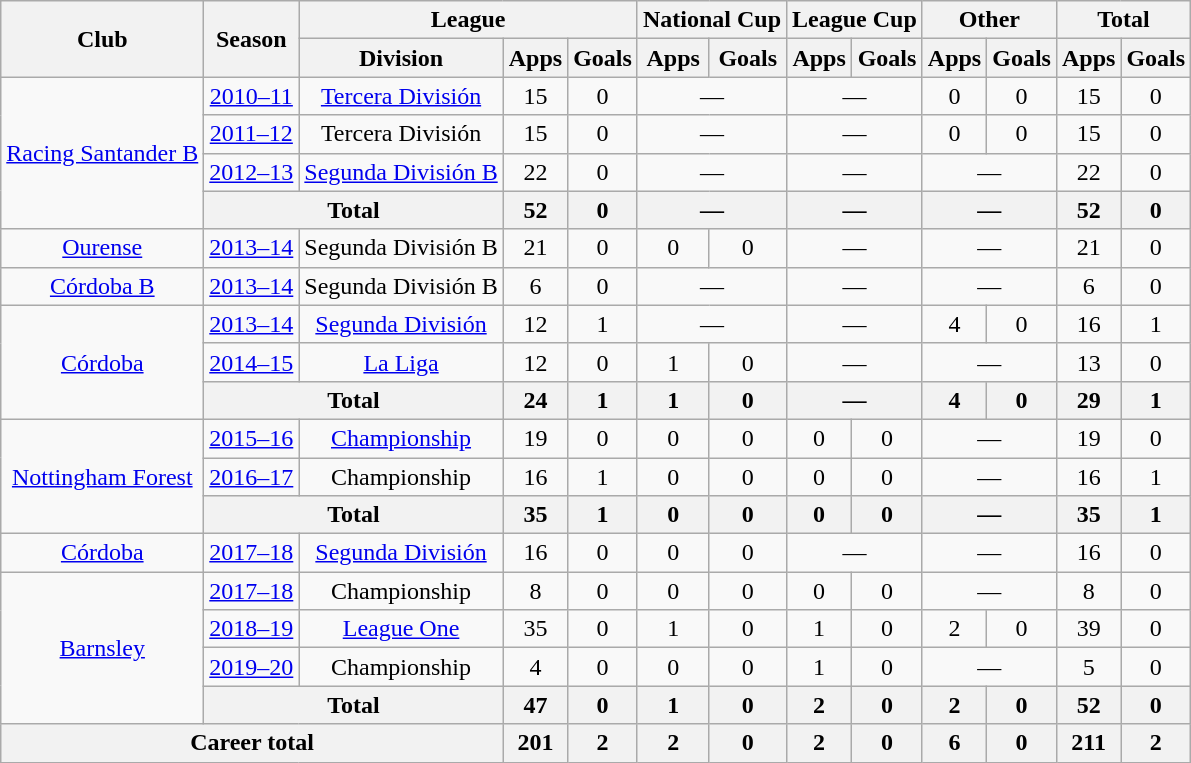<table class="wikitable" style="text-align:center">
<tr>
<th rowspan="2">Club</th>
<th rowspan="2">Season</th>
<th colspan="3">League</th>
<th colspan="2">National Cup</th>
<th colspan="2">League Cup</th>
<th colspan="2">Other</th>
<th colspan="2">Total</th>
</tr>
<tr>
<th>Division</th>
<th>Apps</th>
<th>Goals</th>
<th>Apps</th>
<th>Goals</th>
<th>Apps</th>
<th>Goals</th>
<th>Apps</th>
<th>Goals</th>
<th>Apps</th>
<th>Goals</th>
</tr>
<tr>
<td rowspan="4"><a href='#'>Racing Santander B</a></td>
<td><a href='#'>2010–11</a></td>
<td><a href='#'>Tercera División</a></td>
<td>15</td>
<td>0</td>
<td colspan="2">—</td>
<td colspan="2">—</td>
<td>0</td>
<td>0</td>
<td>15</td>
<td>0</td>
</tr>
<tr>
<td><a href='#'>2011–12</a></td>
<td>Tercera División</td>
<td>15</td>
<td>0</td>
<td colspan="2">—</td>
<td colspan="2">—</td>
<td>0</td>
<td>0</td>
<td>15</td>
<td>0</td>
</tr>
<tr>
<td><a href='#'>2012–13</a></td>
<td><a href='#'>Segunda División B</a></td>
<td>22</td>
<td>0</td>
<td colspan="2">—</td>
<td colspan="2">—</td>
<td colspan="2">—</td>
<td>22</td>
<td>0</td>
</tr>
<tr>
<th colspan="2">Total</th>
<th>52</th>
<th>0</th>
<th colspan="2">—</th>
<th colspan="2">—</th>
<th colspan="2">—</th>
<th>52</th>
<th>0</th>
</tr>
<tr>
<td><a href='#'>Ourense</a></td>
<td><a href='#'>2013–14</a></td>
<td>Segunda División B</td>
<td>21</td>
<td>0</td>
<td>0</td>
<td>0</td>
<td colspan="2">—</td>
<td colspan="2">—</td>
<td>21</td>
<td>0</td>
</tr>
<tr>
<td><a href='#'>Córdoba B</a></td>
<td><a href='#'>2013–14</a></td>
<td>Segunda División B</td>
<td>6</td>
<td>0</td>
<td colspan="2">—</td>
<td colspan="2">—</td>
<td colspan="2">—</td>
<td>6</td>
<td>0</td>
</tr>
<tr>
<td rowspan="3"><a href='#'>Córdoba</a></td>
<td><a href='#'>2013–14</a></td>
<td><a href='#'>Segunda División</a></td>
<td>12</td>
<td>1</td>
<td colspan="2">—</td>
<td colspan="2">—</td>
<td>4</td>
<td>0</td>
<td>16</td>
<td>1</td>
</tr>
<tr>
<td><a href='#'>2014–15</a></td>
<td><a href='#'>La Liga</a></td>
<td>12</td>
<td>0</td>
<td>1</td>
<td>0</td>
<td colspan="2">—</td>
<td colspan="2">—</td>
<td>13</td>
<td>0</td>
</tr>
<tr>
<th colspan="2">Total</th>
<th>24</th>
<th>1</th>
<th>1</th>
<th>0</th>
<th colspan="2">—</th>
<th>4</th>
<th>0</th>
<th>29</th>
<th>1</th>
</tr>
<tr>
<td rowspan="3"><a href='#'>Nottingham Forest</a></td>
<td><a href='#'>2015–16</a></td>
<td><a href='#'>Championship</a></td>
<td>19</td>
<td>0</td>
<td>0</td>
<td>0</td>
<td>0</td>
<td>0</td>
<td colspan="2">—</td>
<td>19</td>
<td>0</td>
</tr>
<tr>
<td><a href='#'>2016–17</a></td>
<td>Championship</td>
<td>16</td>
<td>1</td>
<td>0</td>
<td>0</td>
<td>0</td>
<td>0</td>
<td colspan="2">—</td>
<td>16</td>
<td>1</td>
</tr>
<tr>
<th colspan="2">Total</th>
<th>35</th>
<th>1</th>
<th>0</th>
<th>0</th>
<th>0</th>
<th>0</th>
<th colspan="2">—</th>
<th>35</th>
<th>1</th>
</tr>
<tr>
<td><a href='#'>Córdoba</a></td>
<td><a href='#'>2017–18</a></td>
<td><a href='#'>Segunda División</a></td>
<td>16</td>
<td>0</td>
<td>0</td>
<td>0</td>
<td colspan="2">—</td>
<td colspan="2">—</td>
<td>16</td>
<td>0</td>
</tr>
<tr>
<td rowspan=4><a href='#'>Barnsley</a></td>
<td><a href='#'>2017–18</a></td>
<td>Championship</td>
<td>8</td>
<td>0</td>
<td>0</td>
<td>0</td>
<td>0</td>
<td>0</td>
<td colspan="2">—</td>
<td>8</td>
<td>0</td>
</tr>
<tr>
<td><a href='#'>2018–19</a></td>
<td><a href='#'>League One</a></td>
<td>35</td>
<td>0</td>
<td>1</td>
<td>0</td>
<td>1</td>
<td>0</td>
<td>2</td>
<td>0</td>
<td>39</td>
<td>0</td>
</tr>
<tr>
<td><a href='#'>2019–20</a></td>
<td>Championship</td>
<td>4</td>
<td>0</td>
<td>0</td>
<td>0</td>
<td>1</td>
<td>0</td>
<td colspan="2">—</td>
<td>5</td>
<td>0</td>
</tr>
<tr>
<th colspan="2">Total</th>
<th>47</th>
<th>0</th>
<th>1</th>
<th>0</th>
<th>2</th>
<th>0</th>
<th>2</th>
<th>0</th>
<th>52</th>
<th>0</th>
</tr>
<tr>
<th colspan="3">Career total</th>
<th>201</th>
<th>2</th>
<th>2</th>
<th>0</th>
<th>2</th>
<th>0</th>
<th>6</th>
<th>0</th>
<th>211</th>
<th>2</th>
</tr>
</table>
